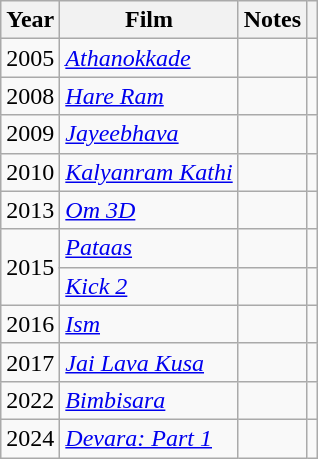<table class="wikitable">
<tr>
<th>Year</th>
<th>Film</th>
<th>Notes</th>
<th></th>
</tr>
<tr>
<td>2005</td>
<td><em><a href='#'>Athanokkade</a></em></td>
<td></td>
<td></td>
</tr>
<tr>
<td>2008</td>
<td><em><a href='#'>Hare Ram</a></em></td>
<td></td>
<td></td>
</tr>
<tr>
<td>2009</td>
<td><em><a href='#'>Jayeebhava</a></em></td>
<td></td>
<td></td>
</tr>
<tr>
<td>2010</td>
<td><em><a href='#'>Kalyanram Kathi</a></em></td>
<td></td>
<td></td>
</tr>
<tr>
<td>2013</td>
<td><em><a href='#'>Om 3D</a></em></td>
<td></td>
<td></td>
</tr>
<tr>
<td rowspan="2">2015</td>
<td><em><a href='#'>Pataas</a></em></td>
<td></td>
<td></td>
</tr>
<tr>
<td><em><a href='#'>Kick 2</a></em></td>
<td></td>
<td></td>
</tr>
<tr>
<td>2016</td>
<td><em><a href='#'>Ism</a></em></td>
<td></td>
<td></td>
</tr>
<tr>
<td>2017</td>
<td><em><a href='#'>Jai Lava Kusa</a></em></td>
<td></td>
<td></td>
</tr>
<tr>
<td>2022</td>
<td><em><a href='#'>Bimbisara</a></em></td>
<td></td>
<td></td>
</tr>
<tr>
<td>2024</td>
<td><em><a href='#'>Devara: Part 1</a></em></td>
<td></td>
<td></td>
</tr>
</table>
